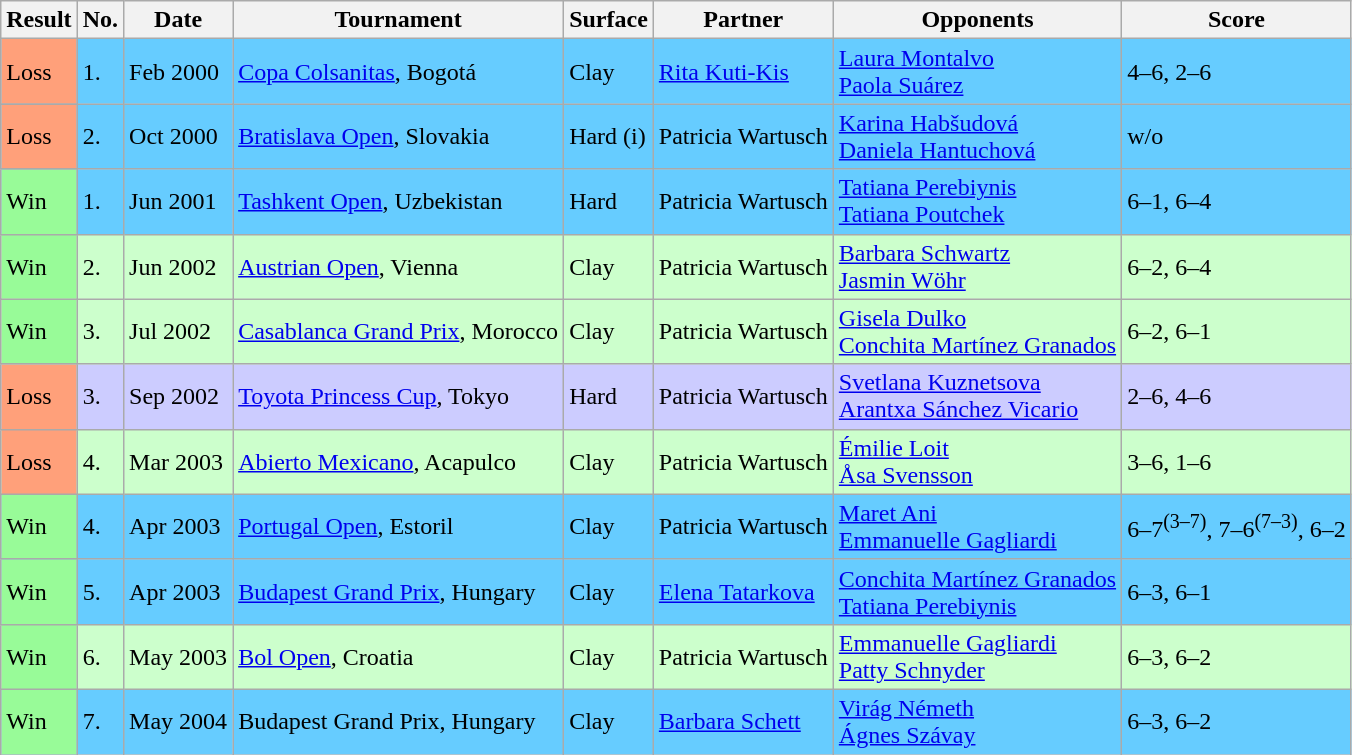<table class="wikitable">
<tr>
<th>Result</th>
<th>No.</th>
<th>Date</th>
<th>Tournament</th>
<th>Surface</th>
<th>Partner</th>
<th>Opponents</th>
<th>Score</th>
</tr>
<tr bgcolor="66CCFF">
<td bgcolor="FFA07A">Loss</td>
<td>1.</td>
<td>Feb 2000</td>
<td><a href='#'>Copa Colsanitas</a>, Bogotá</td>
<td>Clay</td>
<td> <a href='#'>Rita Kuti-Kis</a></td>
<td> <a href='#'>Laura Montalvo</a> <br>  <a href='#'>Paola Suárez</a></td>
<td>4–6, 2–6</td>
</tr>
<tr bgcolor="66CCFF">
<td bgcolor="FFA07A">Loss</td>
<td>2.</td>
<td>Oct 2000</td>
<td><a href='#'>Bratislava Open</a>, Slovakia</td>
<td>Hard (i)</td>
<td> Patricia Wartusch</td>
<td> <a href='#'>Karina Habšudová</a> <br>  <a href='#'>Daniela Hantuchová</a></td>
<td>w/o</td>
</tr>
<tr bgcolor="66CCFF">
<td bgcolor="98FB98">Win</td>
<td>1.</td>
<td>Jun 2001</td>
<td><a href='#'>Tashkent Open</a>, Uzbekistan</td>
<td>Hard</td>
<td> Patricia Wartusch</td>
<td> <a href='#'>Tatiana Perebiynis</a> <br>  <a href='#'>Tatiana Poutchek</a></td>
<td>6–1, 6–4</td>
</tr>
<tr bgcolor="CCFFCC">
<td bgcolor="98FB98">Win</td>
<td>2.</td>
<td>Jun 2002</td>
<td><a href='#'>Austrian Open</a>, Vienna</td>
<td>Clay</td>
<td> Patricia Wartusch</td>
<td> <a href='#'>Barbara Schwartz</a> <br>  <a href='#'>Jasmin Wöhr</a></td>
<td>6–2, 6–4</td>
</tr>
<tr bgcolor="CCFFCC">
<td bgcolor="98FB98">Win</td>
<td>3.</td>
<td>Jul 2002</td>
<td><a href='#'>Casablanca Grand Prix</a>, Morocco</td>
<td>Clay</td>
<td> Patricia Wartusch</td>
<td> <a href='#'>Gisela Dulko</a> <br>  <a href='#'>Conchita Martínez Granados</a></td>
<td>6–2, 6–1</td>
</tr>
<tr bgcolor="#ccccff">
<td bgcolor="#ffa07a">Loss</td>
<td>3.</td>
<td>Sep 2002</td>
<td><a href='#'>Toyota Princess Cup</a>, Tokyo</td>
<td>Hard</td>
<td> Patricia Wartusch</td>
<td> <a href='#'>Svetlana Kuznetsova</a> <br>  <a href='#'>Arantxa Sánchez Vicario</a></td>
<td>2–6, 4–6</td>
</tr>
<tr bgcolor="CCFFCC">
<td bgcolor="FFA07A">Loss</td>
<td>4.</td>
<td>Mar 2003</td>
<td><a href='#'>Abierto Mexicano</a>, Acapulco</td>
<td>Clay</td>
<td> Patricia Wartusch</td>
<td> <a href='#'>Émilie Loit</a> <br>  <a href='#'>Åsa Svensson</a></td>
<td>3–6, 1–6</td>
</tr>
<tr bgcolor="66CCFF">
<td bgcolor="98FB98">Win</td>
<td>4.</td>
<td>Apr 2003</td>
<td><a href='#'>Portugal Open</a>, Estoril</td>
<td>Clay</td>
<td> Patricia Wartusch</td>
<td> <a href='#'>Maret Ani</a> <br>  <a href='#'>Emmanuelle Gagliardi</a></td>
<td>6–7<sup>(3–7)</sup>, 7–6<sup>(7–3)</sup>, 6–2</td>
</tr>
<tr bgcolor="66CCFF">
<td bgcolor="98FB98">Win</td>
<td>5.</td>
<td>Apr 2003</td>
<td><a href='#'>Budapest Grand Prix</a>, Hungary</td>
<td>Clay</td>
<td> <a href='#'>Elena Tatarkova</a></td>
<td> <a href='#'>Conchita Martínez Granados</a> <br>  <a href='#'>Tatiana Perebiynis</a></td>
<td>6–3, 6–1</td>
</tr>
<tr bgcolor="CCFFCC">
<td bgcolor="98FB98">Win</td>
<td>6.</td>
<td>May 2003</td>
<td><a href='#'>Bol Open</a>, Croatia</td>
<td>Clay</td>
<td> Patricia Wartusch</td>
<td> <a href='#'>Emmanuelle Gagliardi</a> <br>  <a href='#'>Patty Schnyder</a></td>
<td>6–3, 6–2</td>
</tr>
<tr bgcolor="66CCFF">
<td bgcolor="98FB98">Win</td>
<td>7.</td>
<td>May 2004</td>
<td>Budapest Grand Prix, Hungary</td>
<td>Clay</td>
<td> <a href='#'>Barbara Schett</a></td>
<td> <a href='#'>Virág Németh</a> <br>  <a href='#'>Ágnes Szávay</a></td>
<td>6–3, 6–2</td>
</tr>
</table>
